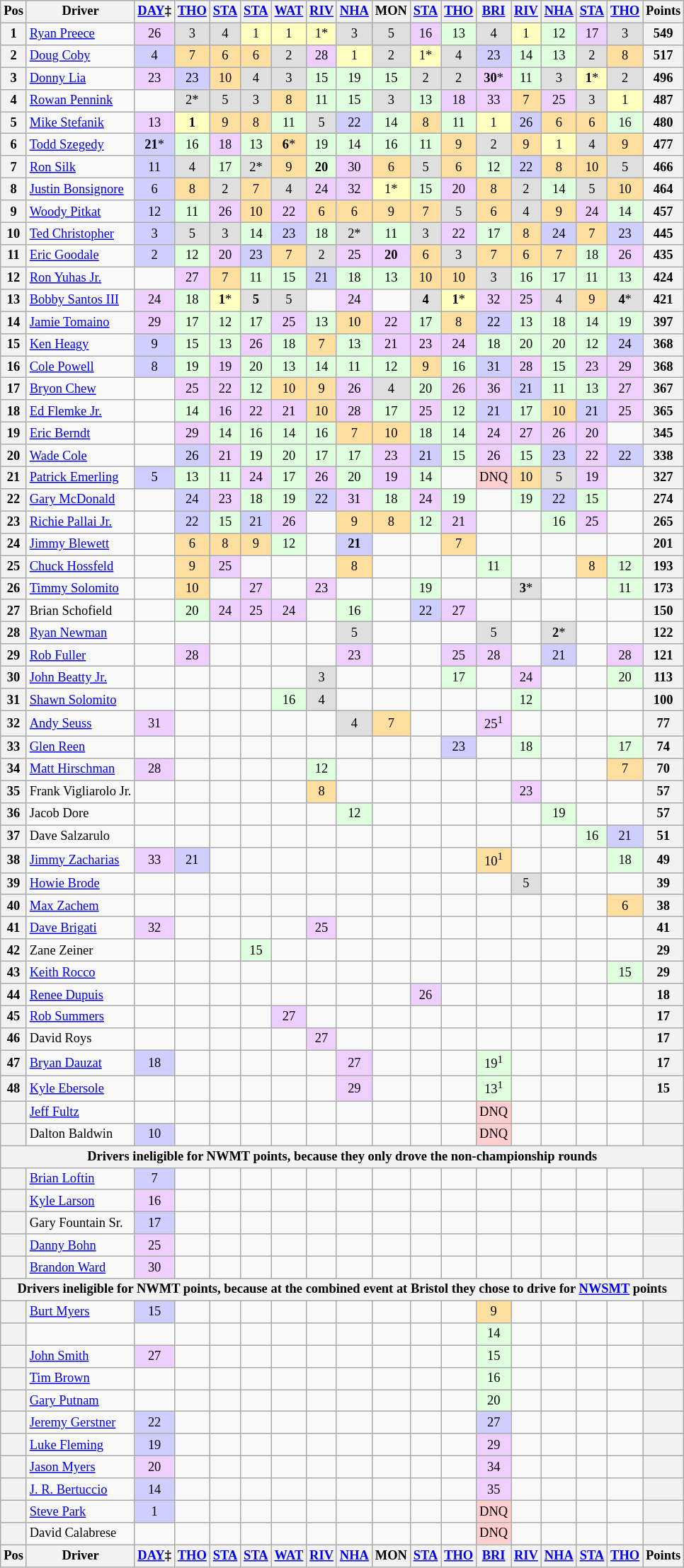<table class="wikitable" style="font-size:77%; text-align:center;">
<tr valign="center">
<th valign="middle">Pos</th>
<th valign="middle">Driver</th>
<th><a href='#'>DAY</a>‡</th>
<th><a href='#'>THO</a></th>
<th><a href='#'>STA</a></th>
<th><a href='#'>STA</a></th>
<th><a href='#'>WAT</a></th>
<th><a href='#'>RIV</a></th>
<th><a href='#'>NHA</a></th>
<th Monadnock Speedway>MON</th>
<th><a href='#'>STA</a></th>
<th><a href='#'>THO</a></th>
<th><a href='#'>BRI</a></th>
<th><a href='#'>RIV</a></th>
<th><a href='#'>NHA</a></th>
<th><a href='#'>STA</a></th>
<th><a href='#'>THO</a></th>
<th valign="middle">Points</th>
</tr>
<tr>
<th>1</th>
<td align="left"><a href='#'>Ryan Preece</a></td>
<td style="background:#EFCFFF;">26</td>
<td style="background:#DFDFDF;">3</td>
<td style="background:#DFDFDF;">4</td>
<td style="background:#FFFFBF;">1</td>
<td style="background:#FFFFBF;">1</td>
<td style="background:#FFFFBF;">1*</td>
<td style="background:#DFDFDF;">3</td>
<td style="background:#DFDFDF;">5</td>
<td style="background:#EFCFFF;">16</td>
<td style="background:#DFFFDF;">13</td>
<td style="background:#DFDFDF;">4</td>
<td style="background:#FFFFBF;">1</td>
<td style="background:#DFFFDF;">12</td>
<td style="background:#EFCFFF;">17</td>
<td style="background:#DFDFDF;">3</td>
<th>549</th>
</tr>
<tr>
<th>2</th>
<td align="left"><a href='#'>Doug Coby</a></td>
<td style="background:#CFCFFF;">4</td>
<td style="background:#FFDF9F;">7</td>
<td style="background:#FFDF9F;">6</td>
<td style="background:#FFDF9F;">6</td>
<td style="background:#DFDFDF;">2</td>
<td style="background:#EFCFFF;">28</td>
<td style="background:#FFFFBF;">1</td>
<td style="background:#DFDFDF;">2</td>
<td style="background:#FFFFBF;">1*</td>
<td style="background:#DFDFDF;">4</td>
<td style="background:#CFCFFF;">23</td>
<td style="background:#DFFFDF;">14</td>
<td style="background:#DFFFDF;">13</td>
<td style="background:#DFDFDF;">2</td>
<td style="background:#FFDF9F;">8</td>
<th>517</th>
</tr>
<tr>
<th>3</th>
<td align="left"><a href='#'>Donny Lia</a></td>
<td style="background:#EFCFFF;">23</td>
<td style="background:#CFCFFF;">23</td>
<td style="background:#FFDF9F;">10</td>
<td style="background:#DFDFDF;">4</td>
<td style="background:#DFDFDF;">3</td>
<td style="background:#DFFFDF;">15</td>
<td style="background:#DFFFDF;">19</td>
<td style="background:#DFFFDF;">15</td>
<td style="background:#DFDFDF;">2</td>
<td style="background:#DFDFDF;">2</td>
<td style="background:#EFCFFF;"><strong>30</strong>*</td>
<td style="background:#DFFFDF;">11</td>
<td style="background:#DFDFDF;">3</td>
<td style="background:#FFFFBF;"><strong>1</strong>*</td>
<td style="background:#DFDFDF;">2</td>
<th>496</th>
</tr>
<tr>
<th>4</th>
<td align="left"><a href='#'>Rowan Pennink</a></td>
<td></td>
<td style="background:#DFDFDF;">2*</td>
<td style="background:#DFDFDF;">5</td>
<td style="background:#DFDFDF;">3</td>
<td style="background:#FFDF9F;">8</td>
<td style="background:#DFFFDF;">11</td>
<td style="background:#DFFFDF;">15</td>
<td style="background:#DFDFDF;">3</td>
<td style="background:#DFFFDF;">13</td>
<td style="background:#EFCFFF;">18</td>
<td style="background:#EFCFFF;">33</td>
<td style="background:#FFDF9F;">7</td>
<td style="background:#EFCFFF;">25</td>
<td style="background:#DFDFDF;">3</td>
<td style="background:#FFFFBF;">1</td>
<th>487</th>
</tr>
<tr>
<th>5</th>
<td align="left"><a href='#'>Mike Stefanik</a></td>
<td style="background:#EFCFFF;">13</td>
<td style="background:#FFFFBF;"><strong>1</strong></td>
<td style="background:#FFDF9F;">9</td>
<td style="background:#FFDF9F;">8</td>
<td style="background:#DFFFDF;">11</td>
<td style="background:#DFDFDF;">5</td>
<td style="background:#CFCFFF;">22</td>
<td style="background:#DFFFDF;">14</td>
<td style="background:#FFDF9F;">8</td>
<td style="background:#DFFFDF;">11</td>
<td style="background:#FFFFBF;">1</td>
<td style="background:#CFCFFF;">26</td>
<td style="background:#FFDF9F;">6</td>
<td style="background:#FFDF9F;">6</td>
<td style="background:#DFFFDF;">16</td>
<th>480</th>
</tr>
<tr>
<th>6</th>
<td align="left"><a href='#'>Todd Szegedy</a></td>
<td style="background:#CFCFFF;"><strong>21</strong>*</td>
<td style="background:#DFFFDF;">16</td>
<td style="background:#EFCFFF;">18</td>
<td style="background:#DFFFDF;">13</td>
<td style="background:#FFDF9F;"><strong>6</strong>*</td>
<td style="background:#DFFFDF;">19</td>
<td style="background:#DFFFDF;">14</td>
<td style="background:#DFFFDF;">16</td>
<td style="background:#DFFFDF;">11</td>
<td style="background:#FFDF9F;">9</td>
<td style="background:#DFDFDF;">2</td>
<td style="background:#FFDF9F;">9</td>
<td style="background:#FFFFBF;">1</td>
<td style="background:#DFDFDF;">4</td>
<td style="background:#FFDF9F;">9</td>
<th>477</th>
</tr>
<tr>
<th>7</th>
<td align="left"><a href='#'>Ron Silk</a></td>
<td style="background:#CFCFFF;">11</td>
<td style="background:#DFDFDF;">4</td>
<td style="background:#DFFFDF;">17</td>
<td style="background:#DFDFDF;">2*</td>
<td style="background:#FFDF9F;">9</td>
<td style="background:#DFFFDF;"><strong>20</strong></td>
<td style="background:#EFCFFF;">30</td>
<td style="background:#FFDF9F;">6</td>
<td style="background:#DFDFDF;">5</td>
<td style="background:#FFDF9F;">6</td>
<td style="background:#DFFFDF;">12</td>
<td style="background:#CFCFFF;">22</td>
<td style="background:#FFDF9F;">8</td>
<td style="background:#FFDF9F;">10</td>
<td style="background:#DFDFDF;">5</td>
<th>466</th>
</tr>
<tr>
<th>8</th>
<td align="left"><a href='#'>Justin Bonsignore</a></td>
<td style="background:#CFCFFF;">6</td>
<td style="background:#FFDF9F;">8</td>
<td style="background:#DFDFDF;">2</td>
<td style="background:#FFDF9F;">7</td>
<td style="background:#DFDFDF;">4</td>
<td style="background:#EFCFFF;">24</td>
<td style="background:#EFCFFF;">32</td>
<td style="background:#FFFFBF;">1*</td>
<td style="background:#DFFFDF;">15</td>
<td style="background:#EFCFFF;">20</td>
<td style="background:#FFDF9F;">8</td>
<td style="background:#DFDFDF;">2</td>
<td style="background:#DFFFDF;">14</td>
<td style="background:#DFDFDF;">5</td>
<td style="background:#FFDF9F;">10</td>
<th>464</th>
</tr>
<tr>
<th>9</th>
<td align="left"><a href='#'>Woody Pitkat</a></td>
<td style="background:#CFCFFF;">12</td>
<td style="background:#DFFFDF;">11</td>
<td style="background:#EFCFFF;">26</td>
<td style="background:#FFDF9F;">10</td>
<td style="background:#EFCFFF;">22</td>
<td style="background:#FFDF9F;">6</td>
<td style="background:#FFDF9F;">6</td>
<td style="background:#FFDF9F;">9</td>
<td style="background:#FFDF9F;">7</td>
<td style="background:#DFDFDF;">5</td>
<td style="background:#FFDF9F;">6</td>
<td style="background:#DFDFDF;">4</td>
<td style="background:#FFDF9F;">9</td>
<td style="background:#EFCFFF;">24</td>
<td style="background:#DFFFDF;">14</td>
<th>457</th>
</tr>
<tr>
<th>10</th>
<td align="left"><a href='#'>Ted Christopher</a></td>
<td style="background:#CFCFFF;">3</td>
<td style="background:#DFDFDF;">5</td>
<td style="background:#DFDFDF;">3</td>
<td style="background:#DFFFDF;">14</td>
<td style="background:#CFCFFF;">23</td>
<td style="background:#DFFFDF;">18</td>
<td style="background:#DFDFDF;">2*</td>
<td style="background:#DFFFDF;">11</td>
<td style="background:#DFDFDF;">3</td>
<td style="background:#EFCFFF;">22</td>
<td style="background:#DFFFDF;">17</td>
<td style="background:#FFDF9F;">8</td>
<td style="background:#CFCFFF;">24</td>
<td style="background:#FFDF9F;">7</td>
<td style="background:#CFCFFF;">23</td>
<th>445</th>
</tr>
<tr>
<th>11</th>
<td align="left"><a href='#'>Eric Goodale</a></td>
<td style="background:#CFCFFF;">2</td>
<td style="background:#DFFFDF;">12</td>
<td style="background:#EFCFFF;">20</td>
<td style="background:#CFCFFF;">23</td>
<td style="background:#FFDF9F;">7</td>
<td style="background:#DFDFDF;">2</td>
<td style="background:#EFCFFF;">25</td>
<td style="background:#EFCFFF;"><strong>20</strong></td>
<td style="background:#FFDF9F;">6</td>
<td style="background:#DFDFDF;">3</td>
<td style="background:#FFDF9F;">7</td>
<td style="background:#FFDF9F;">6</td>
<td style="background:#FFDF9F;">7</td>
<td style="background:#DFFFDF;">18</td>
<td style="background:#EFCFFF;">26</td>
<th>435</th>
</tr>
<tr>
<th>12</th>
<td align="left"><a href='#'>Ron Yuhas Jr.</a></td>
<td></td>
<td style="background:#EFCFFF;">27</td>
<td style="background:#FFDF9F;">7</td>
<td style="background:#DFFFDF;">11</td>
<td style="background:#DFFFDF;">15</td>
<td style="background:#CFCFFF;">21</td>
<td style="background:#DFFFDF;">18</td>
<td style="background:#DFFFDF;">13</td>
<td style="background:#FFDF9F;">10</td>
<td style="background:#FFDF9F;">10</td>
<td style="background:#DFDFDF;">3</td>
<td style="background:#DFFFDF;">16</td>
<td style="background:#DFFFDF;">17</td>
<td style="background:#DFFFDF;">11</td>
<td style="background:#DFFFDF;">13</td>
<th>424</th>
</tr>
<tr>
<th>13</th>
<td align="left"><a href='#'>Bobby Santos III</a></td>
<td style="background:#EFCFFF;">24</td>
<td style="background:#DFFFDF;">18</td>
<td style="background:#FFFFBF;"><strong>1</strong>*</td>
<td style="background:#DFDFDF;"><strong>5</strong></td>
<td style="background:#DFDFDF;">5</td>
<td></td>
<td style="background:#EFCFFF;">24</td>
<td></td>
<td style="background:#DFDFDF;"><strong>4</strong></td>
<td style="background:#FFFFBF;"><strong>1</strong>*</td>
<td style="background:#EFCFFF;">32</td>
<td style="background:#EFCFFF;">25</td>
<td style="background:#DFDFDF;">4</td>
<td style="background:#FFDF9F;">9</td>
<td style="background:#DFDFDF;"><strong>4</strong>*</td>
<th>421</th>
</tr>
<tr>
<th>14</th>
<td align="left"><a href='#'>Jamie Tomaino</a></td>
<td style="background:#EFCFFF;">29</td>
<td style="background:#DFFFDF;">17</td>
<td style="background:#DFFFDF;">12</td>
<td style="background:#DFFFDF;">17</td>
<td style="background:#EFCFFF;">25</td>
<td style="background:#DFFFDF;">13</td>
<td style="background:#FFDF9F;">10</td>
<td style="background:#EFCFFF;">22</td>
<td style="background:#DFFFDF;">17</td>
<td style="background:#FFDF9F;">8</td>
<td style="background:#CFCFFF;">22</td>
<td style="background:#DFFFDF;">13</td>
<td style="background:#DFFFDF;">18</td>
<td style="background:#DFFFDF;">14</td>
<td style="background:#DFFFDF;">19</td>
<th>397</th>
</tr>
<tr>
<th>15</th>
<td align="left"><a href='#'>Ken Heagy</a></td>
<td style="background:#CFCFFF;">9</td>
<td style="background:#DFFFDF;">15</td>
<td style="background:#DFFFDF;">13</td>
<td style="background:#EFCFFF;">26</td>
<td style="background:#DFFFDF;">18</td>
<td style="background:#FFDF9F;">7</td>
<td style="background:#DFFFDF;">13</td>
<td style="background:#EFCFFF;">21</td>
<td style="background:#EFCFFF;">23</td>
<td style="background:#EFCFFF;">24</td>
<td style="background:#DFFFDF;">18</td>
<td style="background:#DFFFDF;">20</td>
<td style="background:#DFFFDF;">20</td>
<td style="background:#DFFFDF;">12</td>
<td style="background:#CFCFFF;">24</td>
<th>368</th>
</tr>
<tr>
<th>16</th>
<td align="left"><a href='#'>Cole Powell</a></td>
<td style="background:#CFCFFF;">8</td>
<td style="background:#DFFFDF;">19</td>
<td style="background:#EFCFFF;">19</td>
<td style="background:#DFFFDF;">20</td>
<td style="background:#DFFFDF;">13</td>
<td style="background:#DFFFDF;">14</td>
<td style="background:#DFFFDF;">11</td>
<td style="background:#DFFFDF;">12</td>
<td style="background:#FFDF9F;">9</td>
<td style="background:#DFFFDF;">16</td>
<td style="background:#CFCFFF;">31</td>
<td style="background:#EFCFFF;">28</td>
<td style="background:#DFFFDF;">15</td>
<td style="background:#EFCFFF;">23</td>
<td style="background:#EFCFFF;">29</td>
<th>368</th>
</tr>
<tr>
<th>17</th>
<td align="left"><a href='#'>Bryon Chew</a></td>
<td></td>
<td style="background:#EFCFFF;">25</td>
<td style="background:#EFCFFF;">22</td>
<td style="background:#DFFFDF;">12</td>
<td style="background:#FFDF9F;">10</td>
<td style="background:#FFDF9F;">9</td>
<td style="background:#EFCFFF;">26</td>
<td style="background:#DFDFDF;">4</td>
<td style="background:#DFFFDF;">20</td>
<td style="background:#EFCFFF;">26</td>
<td style="background:#EFCFFF;">36</td>
<td style="background:#CFCFFF;">21</td>
<td style="background:#DFFFDF;">11</td>
<td style="background:#DFFFDF;">13</td>
<td style="background:#EFCFFF;">27</td>
<th>367</th>
</tr>
<tr>
<th>18</th>
<td align="left"><a href='#'>Ed Flemke Jr.</a></td>
<td></td>
<td style="background:#DFFFDF;">14</td>
<td style="background:#EFCFFF;">16</td>
<td style="background:#EFCFFF;">22</td>
<td style="background:#EFCFFF;">21</td>
<td style="background:#FFDF9F;">10</td>
<td style="background:#EFCFFF;">28</td>
<td style="background:#DFFFDF;">17</td>
<td style="background:#EFCFFF;">25</td>
<td style="background:#DFFFDF;">12</td>
<td style="background:#CFCFFF;">21</td>
<td style="background:#DFFFDF;">17</td>
<td style="background:#FFDF9F;">10</td>
<td style="background:#CFCFFF;">21</td>
<td style="background:#EFCFFF;">25</td>
<th>365</th>
</tr>
<tr>
<th>19</th>
<td align="left"><a href='#'>Eric Berndt</a></td>
<td></td>
<td style="background:#EFCFFF;">29</td>
<td style="background:#DFFFDF;">14</td>
<td style="background:#DFFFDF;">16</td>
<td style="background:#DFFFDF;">14</td>
<td style="background:#DFFFDF;">16</td>
<td style="background:#FFDF9F;">7</td>
<td style="background:#FFDF9F;">10</td>
<td style="background:#DFFFDF;">18</td>
<td style="background:#DFFFDF;">14</td>
<td style="background:#EFCFFF;">24</td>
<td style="background:#EFCFFF;">27</td>
<td style="background:#EFCFFF;">26</td>
<td style="background:#EFCFFF;">20</td>
<td></td>
<th>345</th>
</tr>
<tr>
<th>20</th>
<td align="left"><a href='#'>Wade Cole</a></td>
<td></td>
<td style="background:#CFCFFF;">26</td>
<td style="background:#EFCFFF;">21</td>
<td style="background:#DFFFDF;">19</td>
<td style="background:#DFFFDF;">20</td>
<td style="background:#DFFFDF;">17</td>
<td style="background:#DFFFDF;">17</td>
<td style="background:#EFCFFF;">23</td>
<td style="background:#CFCFFF;">21</td>
<td style="background:#DFFFDF;">15</td>
<td style="background:#EFCFFF;">26</td>
<td style="background:#DFFFDF;">15</td>
<td style="background:#CFCFFF;">23</td>
<td style="background:#EFCFFF;">22</td>
<td style="background:#CFCFFF;">22</td>
<th>338</th>
</tr>
<tr>
<th>21</th>
<td align="left"><a href='#'>Patrick Emerling</a></td>
<td style="background:#CFCFFF;">5</td>
<td style="background:#DFFFDF;">13</td>
<td style="background:#DFFFDF;">11</td>
<td style="background:#EFCFFF;">24</td>
<td style="background:#DFFFDF;">17</td>
<td style="background:#EFCFFF;">26</td>
<td style="background:#DFFFDF;">20</td>
<td style="background:#EFCFFF;">19</td>
<td style="background:#DFFFDF;">14</td>
<td></td>
<td style="background:#FFCFCF;">DNQ</td>
<td style="background:#FFDF9F;">10</td>
<td style="background:#DFDFDF;">5</td>
<td style="background:#EFCFFF;">19</td>
<td></td>
<th>327</th>
</tr>
<tr>
<th>22</th>
<td align="left"><a href='#'>Gary McDonald</a></td>
<td></td>
<td style="background:#CFCFFF;">24</td>
<td style="background:#EFCFFF;">23</td>
<td style="background:#DFFFDF;">18</td>
<td style="background:#DFFFDF;">19</td>
<td style="background:#CFCFFF;">22</td>
<td style="background:#EFCFFF;">31</td>
<td style="background:#DFFFDF;">18</td>
<td style="background:#EFCFFF;">24</td>
<td style="background:#DFFFDF;">19</td>
<td></td>
<td style="background:#DFFFDF;">19</td>
<td style="background:#CFCFFF;">22</td>
<td style="background:#DFFFDF;">15</td>
<td></td>
<th>274</th>
</tr>
<tr>
<th>23</th>
<td align="left"><a href='#'>Richie Pallai Jr.</a></td>
<td></td>
<td style="background:#CFCFFF;">22</td>
<td style="background:#DFFFDF;">15</td>
<td style="background:#CFCFFF;">21</td>
<td style="background:#EFCFFF;">26</td>
<td></td>
<td style="background:#FFDF9F;">9</td>
<td style="background:#FFDF9F;">8</td>
<td style="background:#DFFFDF;">12</td>
<td style="background:#EFCFFF;">21</td>
<td></td>
<td></td>
<td style="background:#DFFFDF;">16</td>
<td style="background:#EFCFFF;">25</td>
<td></td>
<th>265</th>
</tr>
<tr>
<th>24</th>
<td align="left"><a href='#'>Jimmy Blewett</a></td>
<td></td>
<td style="background:#FFDF9F;">6</td>
<td style="background:#FFDF9F;">8</td>
<td style="background:#FFDF9F;">9</td>
<td style="background:#DFFFDF;">12</td>
<td></td>
<td style="background:#CFCFFF;"><strong>21</strong></td>
<td></td>
<td></td>
<td style="background:#FFDF9F;">7</td>
<td></td>
<td></td>
<td></td>
<td></td>
<td></td>
<th>201</th>
</tr>
<tr>
<th>25</th>
<td align="left"><a href='#'>Chuck Hossfeld</a></td>
<td></td>
<td style="background:#FFDF9F;">9</td>
<td style="background:#EFCFFF;">25</td>
<td></td>
<td></td>
<td></td>
<td style="background:#FFDF9F;">8</td>
<td></td>
<td></td>
<td></td>
<td style="background:#DFFFDF;">11</td>
<td></td>
<td></td>
<td style="background:#FFDF9F;">8</td>
<td style="background:#DFFFDF;">12</td>
<th>193</th>
</tr>
<tr>
<th>26</th>
<td align="left"><a href='#'>Timmy Solomito</a></td>
<td></td>
<td style="background:#FFDF9F;">10</td>
<td></td>
<td style="background:#EFCFFF;">27</td>
<td></td>
<td style="background:#EFCFFF;">23</td>
<td></td>
<td></td>
<td style="background:#DFFFDF;">19</td>
<td></td>
<td></td>
<td style="background:#DFDFDF;"><strong>3</strong>*</td>
<td></td>
<td></td>
<td style="background:#DFFFDF;">11</td>
<th>173</th>
</tr>
<tr>
<th>27</th>
<td align="left">Brian Schofield</td>
<td></td>
<td style="background:#DFFFDF;">20</td>
<td style="background:#EFCFFF;">24</td>
<td style="background:#EFCFFF;">25</td>
<td style="background:#EFCFFF;">24</td>
<td></td>
<td style="background:#DFFFDF;">16</td>
<td></td>
<td style="background:#CFCFFF;">22</td>
<td style="background:#EFCFFF;">27</td>
<td></td>
<td></td>
<td></td>
<td></td>
<td></td>
<th>150</th>
</tr>
<tr>
<th>28</th>
<td align="left"><a href='#'>Ryan Newman</a></td>
<td></td>
<td></td>
<td></td>
<td></td>
<td></td>
<td></td>
<td style="background:#DFDFDF;">5</td>
<td></td>
<td></td>
<td></td>
<td style="background:#DFDFDF;">5</td>
<td></td>
<td style="background:#DFDFDF;"><strong>2</strong>*</td>
<td></td>
<td></td>
<th>122</th>
</tr>
<tr>
<th>29</th>
<td align="left"><a href='#'>Rob Fuller</a></td>
<td></td>
<td style="background:#EFCFFF;">28</td>
<td></td>
<td></td>
<td></td>
<td></td>
<td style="background:#EFCFFF;">23</td>
<td></td>
<td></td>
<td style="background:#EFCFFF;">25</td>
<td style="background:#EFCFFF;">28</td>
<td></td>
<td style="background:#CFCFFF;">21</td>
<td></td>
<td style="background:#EFCFFF;">28</td>
<th>121</th>
</tr>
<tr>
<th>30</th>
<td align="left"><a href='#'>John Beatty Jr.</a></td>
<td></td>
<td></td>
<td></td>
<td></td>
<td></td>
<td style="background:#DFDFDF;">3</td>
<td></td>
<td></td>
<td></td>
<td style="background:#DFFFDF;">17</td>
<td></td>
<td style="background:#EFCFFF;">24</td>
<td></td>
<td></td>
<td style="background:#DFFFDF;">20</td>
<th>113</th>
</tr>
<tr>
<th>31</th>
<td align="left"><a href='#'>Shawn Solomito</a></td>
<td></td>
<td></td>
<td></td>
<td></td>
<td style="background:#DFFFDF;">16</td>
<td style="background:#DFDFDF;">4</td>
<td></td>
<td></td>
<td></td>
<td></td>
<td></td>
<td style="background:#DFFFDF;">12</td>
<td></td>
<td></td>
<td></td>
<th>100</th>
</tr>
<tr>
<th>32</th>
<td align="left"><a href='#'>Andy Seuss</a></td>
<td style="background:#EFCFFF;">31</td>
<td></td>
<td></td>
<td></td>
<td></td>
<td></td>
<td style="background:#DFDFDF;">4</td>
<td style="background:#FFDF9F;">7</td>
<td></td>
<td></td>
<td style="background:#EFCFFF;">25<sup>1</sup></td>
<td></td>
<td></td>
<td></td>
<td></td>
<th>77</th>
</tr>
<tr>
<th>33</th>
<td align="left"><a href='#'>Glen Reen</a></td>
<td></td>
<td></td>
<td></td>
<td></td>
<td></td>
<td></td>
<td></td>
<td></td>
<td></td>
<td style="background:#CFCFFF;">23</td>
<td></td>
<td style="background:#DFFFDF;">18</td>
<td></td>
<td></td>
<td style="background:#DFFFDF;">17</td>
<th>74</th>
</tr>
<tr>
<th>34</th>
<td align="left"><a href='#'>Matt Hirschman</a></td>
<td style="background:#EFCFFF;">28</td>
<td></td>
<td></td>
<td></td>
<td></td>
<td style="background:#DFFFDF;">12</td>
<td></td>
<td></td>
<td></td>
<td></td>
<td></td>
<td></td>
<td></td>
<td></td>
<td style="background:#FFDF9F;">7</td>
<th>70</th>
</tr>
<tr>
<th>35</th>
<td align="left">Frank Vigliarolo Jr.</td>
<td></td>
<td></td>
<td></td>
<td></td>
<td></td>
<td style="background:#FFDF9F;">8</td>
<td></td>
<td></td>
<td></td>
<td></td>
<td></td>
<td style="background:#EFCFFF;">23</td>
<td></td>
<td></td>
<td></td>
<th>57</th>
</tr>
<tr>
<th>36</th>
<td align="left">Jacob Dore</td>
<td></td>
<td></td>
<td></td>
<td></td>
<td></td>
<td></td>
<td style="background:#DFFFDF;">12</td>
<td></td>
<td></td>
<td></td>
<td></td>
<td></td>
<td style="background:#DFFFDF;">19</td>
<td></td>
<td></td>
<th>57</th>
</tr>
<tr>
<th>37</th>
<td align="left">Dave Salzarulo</td>
<td></td>
<td></td>
<td></td>
<td></td>
<td></td>
<td></td>
<td></td>
<td></td>
<td></td>
<td></td>
<td></td>
<td></td>
<td></td>
<td style="background:#DFFFDF;">16</td>
<td style="background:#CFCFFF;">21</td>
<th>51</th>
</tr>
<tr>
<th>38</th>
<td align="left"><a href='#'>Jimmy Zacharias</a></td>
<td style="background:#EFCFFF;">33</td>
<td style="background:#CFCFFF;">21</td>
<td></td>
<td></td>
<td></td>
<td></td>
<td></td>
<td></td>
<td></td>
<td></td>
<td style="background:#FFDF9F;">10<sup>1</sup></td>
<td></td>
<td></td>
<td></td>
<td style="background:#DFFFDF;">18</td>
<th>49</th>
</tr>
<tr>
<th>39</th>
<td align="left"><a href='#'>Howie Brode</a></td>
<td></td>
<td></td>
<td></td>
<td></td>
<td></td>
<td></td>
<td></td>
<td></td>
<td></td>
<td></td>
<td></td>
<td style="background:#DFDFDF;">5</td>
<td></td>
<td></td>
<td></td>
<th>39</th>
</tr>
<tr>
<th>40</th>
<td align="left"><a href='#'>Max Zachem</a></td>
<td></td>
<td></td>
<td></td>
<td></td>
<td></td>
<td></td>
<td></td>
<td></td>
<td></td>
<td></td>
<td></td>
<td></td>
<td></td>
<td></td>
<td style="background:#FFDF9F;">6</td>
<th>38</th>
</tr>
<tr>
<th>41</th>
<td align="left"><a href='#'>Dave Brigati</a></td>
<td style="background:#EFCFFF;">32</td>
<td></td>
<td></td>
<td></td>
<td></td>
<td style="background:#EFCFFF;">25</td>
<td></td>
<td></td>
<td></td>
<td></td>
<td></td>
<td></td>
<td></td>
<td></td>
<td></td>
<th>41</th>
</tr>
<tr>
<th>42</th>
<td align="left">Zane Zeiner</td>
<td></td>
<td></td>
<td></td>
<td style="background:#DFFFDF;">15</td>
<td></td>
<td></td>
<td></td>
<td></td>
<td></td>
<td></td>
<td></td>
<td></td>
<td></td>
<td></td>
<td></td>
<th>29</th>
</tr>
<tr>
<th>43</th>
<td align="left"><a href='#'>Keith Rocco</a></td>
<td></td>
<td></td>
<td></td>
<td></td>
<td></td>
<td></td>
<td></td>
<td></td>
<td></td>
<td></td>
<td></td>
<td></td>
<td></td>
<td></td>
<td style="background:#DFFFDF;">15</td>
<th>29</th>
</tr>
<tr>
<th>44</th>
<td align="left"><a href='#'>Renee Dupuis</a></td>
<td></td>
<td></td>
<td></td>
<td></td>
<td></td>
<td></td>
<td></td>
<td></td>
<td style="background:#EFCFFF;">26</td>
<td></td>
<td></td>
<td></td>
<td></td>
<td></td>
<td></td>
<th>18</th>
</tr>
<tr>
<th>45</th>
<td align="left"><a href='#'>Rob Summers</a></td>
<td></td>
<td></td>
<td></td>
<td></td>
<td style="background:#EFCFFF;">27</td>
<td></td>
<td></td>
<td></td>
<td></td>
<td></td>
<td></td>
<td></td>
<td></td>
<td></td>
<td></td>
<th>17</th>
</tr>
<tr>
<th>46</th>
<td align="left">David Roys</td>
<td></td>
<td></td>
<td></td>
<td></td>
<td></td>
<td style="background:#EFCFFF;">27</td>
<td></td>
<td></td>
<td></td>
<td></td>
<td></td>
<td></td>
<td></td>
<td></td>
<td></td>
<th>17</th>
</tr>
<tr>
<th>47</th>
<td align="left"><a href='#'>Bryan Dauzat</a></td>
<td style="background:#CFCFFF;">18</td>
<td></td>
<td></td>
<td></td>
<td></td>
<td></td>
<td style="background:#EFCFFF;">27</td>
<td></td>
<td></td>
<td></td>
<td style="background:#DFFFDF;">19<sup>1</sup></td>
<td></td>
<td></td>
<td></td>
<td></td>
<th>17</th>
</tr>
<tr>
<th>48</th>
<td align="left"><a href='#'>Kyle Ebersole</a></td>
<td></td>
<td></td>
<td></td>
<td></td>
<td></td>
<td></td>
<td style="background:#EFCFFF;">29</td>
<td></td>
<td></td>
<td></td>
<td style="background:#DFFFDF;">13<sup>1</sup></td>
<td></td>
<td></td>
<td></td>
<td></td>
<th>15</th>
</tr>
<tr>
<th></th>
<td align="left"><a href='#'>Jeff Fultz</a></td>
<td></td>
<td></td>
<td></td>
<td></td>
<td></td>
<td></td>
<td></td>
<td></td>
<td></td>
<td></td>
<td style="background:#FFCFCF;">DNQ</td>
<td></td>
<td></td>
<td></td>
<td></td>
<th></th>
</tr>
<tr>
<th></th>
<td align="left">Dalton Baldwin</td>
<td style="background:#CFCFFF;">10</td>
<td></td>
<td></td>
<td></td>
<td></td>
<td></td>
<td></td>
<td></td>
<td></td>
<td></td>
<td style="background:#FFCFCF;">DNQ</td>
<td></td>
<td></td>
<td></td>
<td></td>
<th></th>
</tr>
<tr>
<th colspan=18>Drivers ineligible for NWMT points, because they only drove the non-championship rounds</th>
</tr>
<tr>
<th></th>
<td align="left"><a href='#'>Brian Loftin</a></td>
<td style="background:#CFCFFF;">7</td>
<td></td>
<td></td>
<td></td>
<td></td>
<td></td>
<td></td>
<td></td>
<td></td>
<td></td>
<td></td>
<td></td>
<td></td>
<td></td>
<td></td>
<th></th>
</tr>
<tr>
<th></th>
<td align="left"><a href='#'>Kyle Larson</a></td>
<td style="background:#EFCFFF;">16</td>
<td></td>
<td></td>
<td></td>
<td></td>
<td></td>
<td></td>
<td></td>
<td></td>
<td></td>
<td></td>
<td></td>
<td></td>
<td></td>
<td></td>
<th></th>
</tr>
<tr>
<th></th>
<td align="left">Gary Fountain Sr.</td>
<td style="background:#CFCFFF;">17</td>
<td></td>
<td></td>
<td></td>
<td></td>
<td></td>
<td></td>
<td></td>
<td></td>
<td></td>
<td></td>
<td></td>
<td></td>
<td></td>
<td></td>
<th></th>
</tr>
<tr>
<th></th>
<td align="left"><a href='#'>Danny Bohn</a></td>
<td style="background:#EFCFFF;">25</td>
<td></td>
<td></td>
<td></td>
<td></td>
<td></td>
<td></td>
<td></td>
<td></td>
<td></td>
<td></td>
<td></td>
<td></td>
<td></td>
<td></td>
<th></th>
</tr>
<tr>
<th></th>
<td align="left"><a href='#'>Brandon Ward</a></td>
<td style="background:#EFCFFF;">30</td>
<td></td>
<td></td>
<td></td>
<td></td>
<td></td>
<td></td>
<td></td>
<td></td>
<td></td>
<td></td>
<td></td>
<td></td>
<td></td>
<td></td>
<th></th>
</tr>
<tr>
<th colspan=18>Drivers ineligible for NWMT points, because at the combined event at Bristol they chose to drive for <a href='#'>NWSMT</a> points</th>
</tr>
<tr>
<th></th>
<td align="left"><a href='#'>Burt Myers</a></td>
<td style="background:#CFCFFF;">15</td>
<td></td>
<td></td>
<td></td>
<td></td>
<td></td>
<td></td>
<td></td>
<td></td>
<td></td>
<td style="background:#FFDF9F;">9</td>
<td></td>
<td></td>
<td></td>
<td></td>
<th></th>
</tr>
<tr>
<th></th>
<td align="left"></td>
<td></td>
<td></td>
<td></td>
<td></td>
<td></td>
<td></td>
<td></td>
<td></td>
<td></td>
<td></td>
<td style="background:#DFFFDF;">14</td>
<td></td>
<td></td>
<td></td>
<td></td>
<th></th>
</tr>
<tr>
<th></th>
<td align="left"><a href='#'>John Smith</a></td>
<td style="background:#EFCFFF;">27</td>
<td></td>
<td></td>
<td></td>
<td></td>
<td></td>
<td></td>
<td></td>
<td></td>
<td></td>
<td style="background:#DFFFDF;">15</td>
<td></td>
<td></td>
<td></td>
<td></td>
<th></th>
</tr>
<tr>
<th></th>
<td align="left"><a href='#'>Tim Brown</a></td>
<td></td>
<td></td>
<td></td>
<td></td>
<td></td>
<td></td>
<td></td>
<td></td>
<td></td>
<td></td>
<td style="background:#DFFFDF;">16</td>
<td></td>
<td></td>
<td></td>
<td></td>
<th></th>
</tr>
<tr>
<th></th>
<td align="left"><a href='#'>Gary Putnam</a></td>
<td></td>
<td></td>
<td></td>
<td></td>
<td></td>
<td></td>
<td></td>
<td></td>
<td></td>
<td></td>
<td style="background:#DFFFDF;">20</td>
<td></td>
<td></td>
<td></td>
<td></td>
<th></th>
</tr>
<tr>
<th></th>
<td align="left"><a href='#'>Jeremy Gerstner</a></td>
<td style="background:#CFCFFF;">22</td>
<td></td>
<td></td>
<td></td>
<td></td>
<td></td>
<td></td>
<td></td>
<td></td>
<td></td>
<td style="background:#CFCFFF;">27</td>
<td></td>
<td></td>
<td></td>
<td></td>
<th></th>
</tr>
<tr>
<th></th>
<td align="left"><a href='#'>Luke Fleming</a></td>
<td style="background:#CFCFFF;">19</td>
<td></td>
<td></td>
<td></td>
<td></td>
<td></td>
<td></td>
<td></td>
<td></td>
<td></td>
<td style="background:#EFCFFF;">29</td>
<td></td>
<td></td>
<td></td>
<td></td>
<th></th>
</tr>
<tr>
<th></th>
<td align="left"><a href='#'>Jason Myers</a></td>
<td style="background:#EFCFFF;">20</td>
<td></td>
<td></td>
<td></td>
<td></td>
<td></td>
<td></td>
<td></td>
<td></td>
<td></td>
<td style="background:#EFCFFF;">34</td>
<td></td>
<td></td>
<td></td>
<td></td>
<th></th>
</tr>
<tr>
<th></th>
<td align="left"><a href='#'>J. R. Bertuccio</a></td>
<td style="background:#CFCFFF;">14</td>
<td></td>
<td></td>
<td></td>
<td></td>
<td></td>
<td></td>
<td></td>
<td></td>
<td></td>
<td style="background:#EFCFFF;">35</td>
<td></td>
<td></td>
<td></td>
<td></td>
<th></th>
</tr>
<tr>
<th></th>
<td align="left"><a href='#'>Steve Park</a></td>
<td style="background:#CFCFFF;">1</td>
<td></td>
<td></td>
<td></td>
<td></td>
<td></td>
<td></td>
<td></td>
<td></td>
<td></td>
<td style="background:#FFCFCF;">DNQ</td>
<td></td>
<td></td>
<td></td>
<td></td>
<th></th>
</tr>
<tr>
<th></th>
<td align="left">David Calabrese</td>
<td></td>
<td></td>
<td></td>
<td></td>
<td></td>
<td></td>
<td></td>
<td></td>
<td></td>
<td></td>
<td style="background:#FFCFCF;">DNQ</td>
<td></td>
<td></td>
<td></td>
<td></td>
<th></th>
</tr>
<tr valign="center">
<th valign="middle">Pos</th>
<th valign="middle">Driver</th>
<th><a href='#'>DAY</a>‡</th>
<th><a href='#'>THO</a></th>
<th><a href='#'>STA</a></th>
<th><a href='#'>STA</a></th>
<th><a href='#'>WAT</a></th>
<th><a href='#'>RIV</a></th>
<th><a href='#'>NHA</a></th>
<th Monadnock Speedway>MON</th>
<th><a href='#'>STA</a></th>
<th><a href='#'>THO</a></th>
<th><a href='#'>BRI</a></th>
<th><a href='#'>RIV</a></th>
<th><a href='#'>NHA</a></th>
<th><a href='#'>STA</a></th>
<th><a href='#'>THO</a></th>
<th valign="middle">Points</th>
</tr>
</table>
